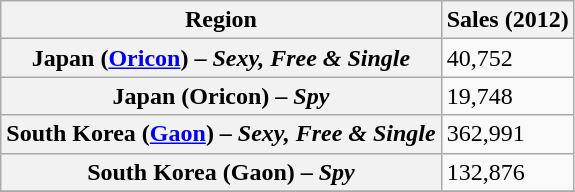<table class="wikitable plainrowheaders">
<tr>
<th>Region</th>
<th>Sales (2012)</th>
</tr>
<tr>
<th scope="row">Japan (<a href='#'>Oricon</a>) – <em>Sexy, Free & Single</em></th>
<td>40,752</td>
</tr>
<tr>
<th scope="row">Japan (Oricon) – <em>Spy</em></th>
<td>19,748</td>
</tr>
<tr>
<th scope="row">South Korea (<a href='#'>Gaon</a>) – <em>Sexy, Free & Single</em></th>
<td>362,991</td>
</tr>
<tr>
<th scope="row">South Korea (Gaon) – <em>Spy</em></th>
<td>132,876</td>
</tr>
<tr>
</tr>
</table>
